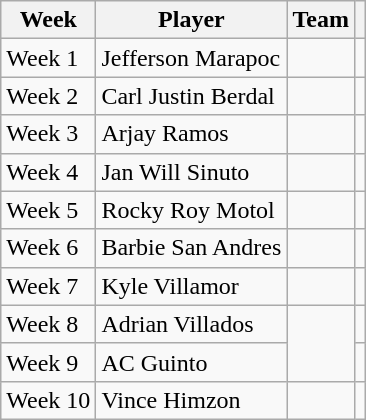<table class="wikitable">
<tr>
<th>Week</th>
<th>Player</th>
<th>Team</th>
<th></th>
</tr>
<tr>
<td>Week 1</td>
<td>Jefferson Marapoc</td>
<td></td>
<td></td>
</tr>
<tr>
<td>Week 2</td>
<td>Carl Justin Berdal</td>
<td></td>
<td></td>
</tr>
<tr>
<td>Week 3</td>
<td>Arjay Ramos</td>
<td></td>
<td></td>
</tr>
<tr>
<td>Week 4</td>
<td>Jan Will Sinuto</td>
<td></td>
<td></td>
</tr>
<tr>
<td>Week 5</td>
<td>Rocky Roy Motol</td>
<td></td>
<td></td>
</tr>
<tr>
<td>Week 6</td>
<td>Barbie San Andres</td>
<td></td>
<td></td>
</tr>
<tr>
<td>Week 7</td>
<td>Kyle Villamor</td>
<td></td>
<td></td>
</tr>
<tr>
<td>Week 8</td>
<td>Adrian Villados</td>
<td rowspan="2"></td>
<td></td>
</tr>
<tr>
<td>Week 9</td>
<td>AC Guinto</td>
<td></td>
</tr>
<tr>
<td>Week 10</td>
<td>Vince Himzon</td>
<td></td>
<td></td>
</tr>
</table>
